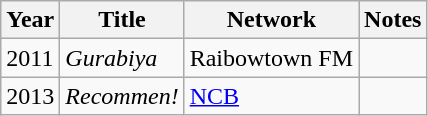<table class="wikitable">
<tr>
<th>Year</th>
<th>Title</th>
<th>Network</th>
<th>Notes</th>
</tr>
<tr>
<td>2011</td>
<td><em>Gurabiya</em></td>
<td>Raibowtown FM</td>
<td></td>
</tr>
<tr>
<td>2013</td>
<td><em>Recommen!</em></td>
<td><a href='#'>NCB</a></td>
<td></td>
</tr>
</table>
